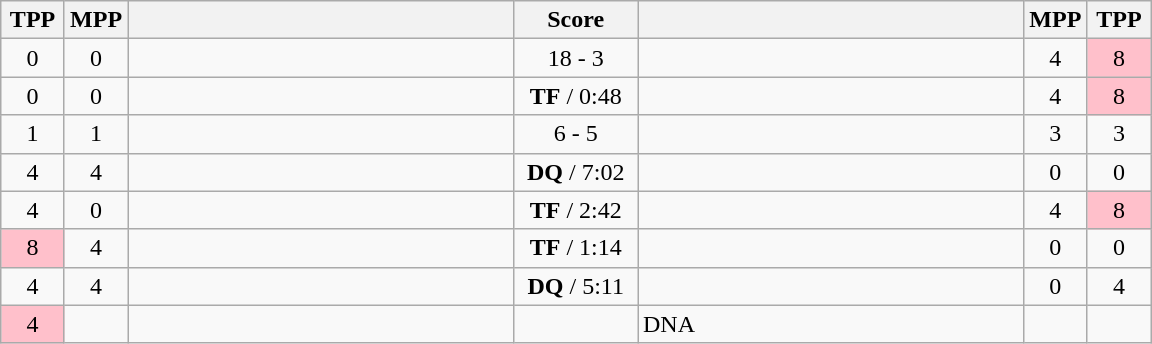<table class="wikitable" style="text-align: center;" |>
<tr>
<th width="35">TPP</th>
<th width="35">MPP</th>
<th width="250"></th>
<th width="75">Score</th>
<th width="250"></th>
<th width="35">MPP</th>
<th width="35">TPP</th>
</tr>
<tr>
<td>0</td>
<td>0</td>
<td style="text-align:left;"><strong></strong></td>
<td>18 - 3</td>
<td style="text-align:left;"></td>
<td>4</td>
<td bgcolor=pink>8</td>
</tr>
<tr>
<td>0</td>
<td>0</td>
<td style="text-align:left;"><strong></strong></td>
<td><strong>TF</strong> / 0:48</td>
<td style="text-align:left;"></td>
<td>4</td>
<td bgcolor=pink>8</td>
</tr>
<tr>
<td>1</td>
<td>1</td>
<td style="text-align:left;"><strong></strong></td>
<td>6 - 5</td>
<td style="text-align:left;"></td>
<td>3</td>
<td>3</td>
</tr>
<tr>
<td>4</td>
<td>4</td>
<td style="text-align:left;"></td>
<td><strong>DQ</strong> / 7:02</td>
<td style="text-align:left;"><strong></strong></td>
<td>0</td>
<td>0</td>
</tr>
<tr>
<td>4</td>
<td>0</td>
<td style="text-align:left;"><strong></strong></td>
<td><strong>TF</strong> / 2:42</td>
<td style="text-align:left;"></td>
<td>4</td>
<td bgcolor=pink>8</td>
</tr>
<tr>
<td bgcolor=pink>8</td>
<td>4</td>
<td style="text-align:left;"></td>
<td><strong>TF</strong> / 1:14</td>
<td style="text-align:left;"><strong></strong></td>
<td>0</td>
<td>0</td>
</tr>
<tr>
<td>4</td>
<td>4</td>
<td style="text-align:left;"></td>
<td><strong>DQ</strong> / 5:11</td>
<td style="text-align:left;"><strong></strong></td>
<td>0</td>
<td>4</td>
</tr>
<tr>
<td bgcolor=pink>4</td>
<td></td>
<td style="text-align:left;"></td>
<td></td>
<td style="text-align:left;">DNA</td>
<td></td>
<td></td>
</tr>
</table>
